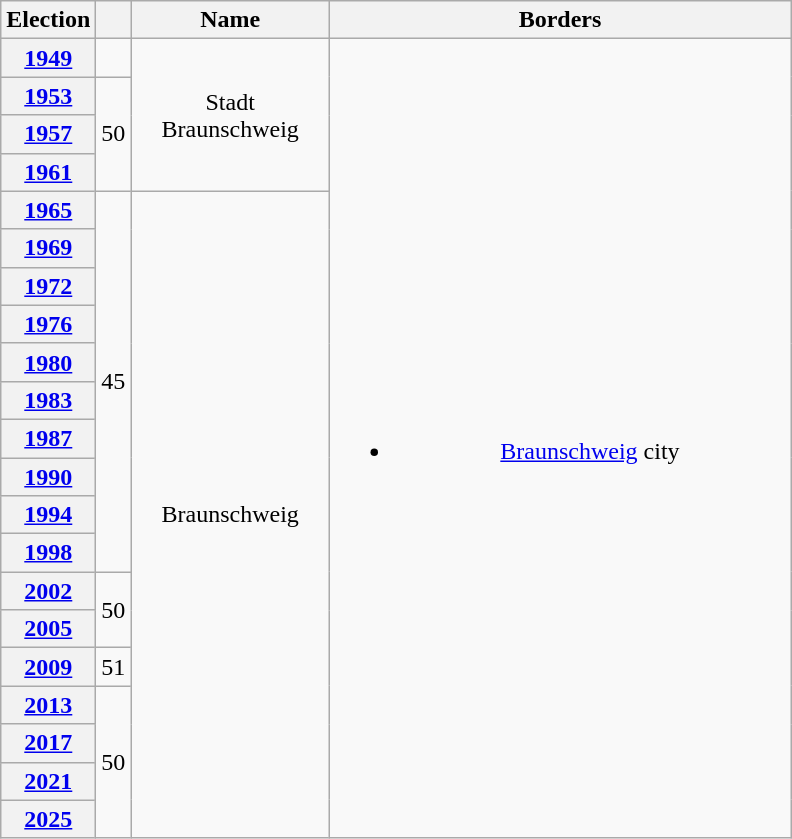<table class=wikitable style="text-align:center">
<tr>
<th>Election</th>
<th></th>
<th width=125px>Name</th>
<th width=300px>Borders</th>
</tr>
<tr>
<th><a href='#'>1949</a></th>
<td></td>
<td rowspan=4>Stadt Braunschweig</td>
<td rowspan=21><br><ul><li><a href='#'>Braunschweig</a> city</li></ul></td>
</tr>
<tr>
<th><a href='#'>1953</a></th>
<td rowspan=3>50</td>
</tr>
<tr>
<th><a href='#'>1957</a></th>
</tr>
<tr>
<th><a href='#'>1961</a></th>
</tr>
<tr>
<th><a href='#'>1965</a></th>
<td rowspan=10>45</td>
<td rowspan=17>Braunschweig</td>
</tr>
<tr>
<th><a href='#'>1969</a></th>
</tr>
<tr>
<th><a href='#'>1972</a></th>
</tr>
<tr>
<th><a href='#'>1976</a></th>
</tr>
<tr>
<th><a href='#'>1980</a></th>
</tr>
<tr>
<th><a href='#'>1983</a></th>
</tr>
<tr>
<th><a href='#'>1987</a></th>
</tr>
<tr>
<th><a href='#'>1990</a></th>
</tr>
<tr>
<th><a href='#'>1994</a></th>
</tr>
<tr>
<th><a href='#'>1998</a></th>
</tr>
<tr>
<th><a href='#'>2002</a></th>
<td rowspan=2>50</td>
</tr>
<tr>
<th><a href='#'>2005</a></th>
</tr>
<tr>
<th><a href='#'>2009</a></th>
<td>51</td>
</tr>
<tr>
<th><a href='#'>2013</a></th>
<td rowspan=4>50</td>
</tr>
<tr>
<th><a href='#'>2017</a></th>
</tr>
<tr>
<th><a href='#'>2021</a></th>
</tr>
<tr>
<th><a href='#'>2025</a></th>
</tr>
</table>
